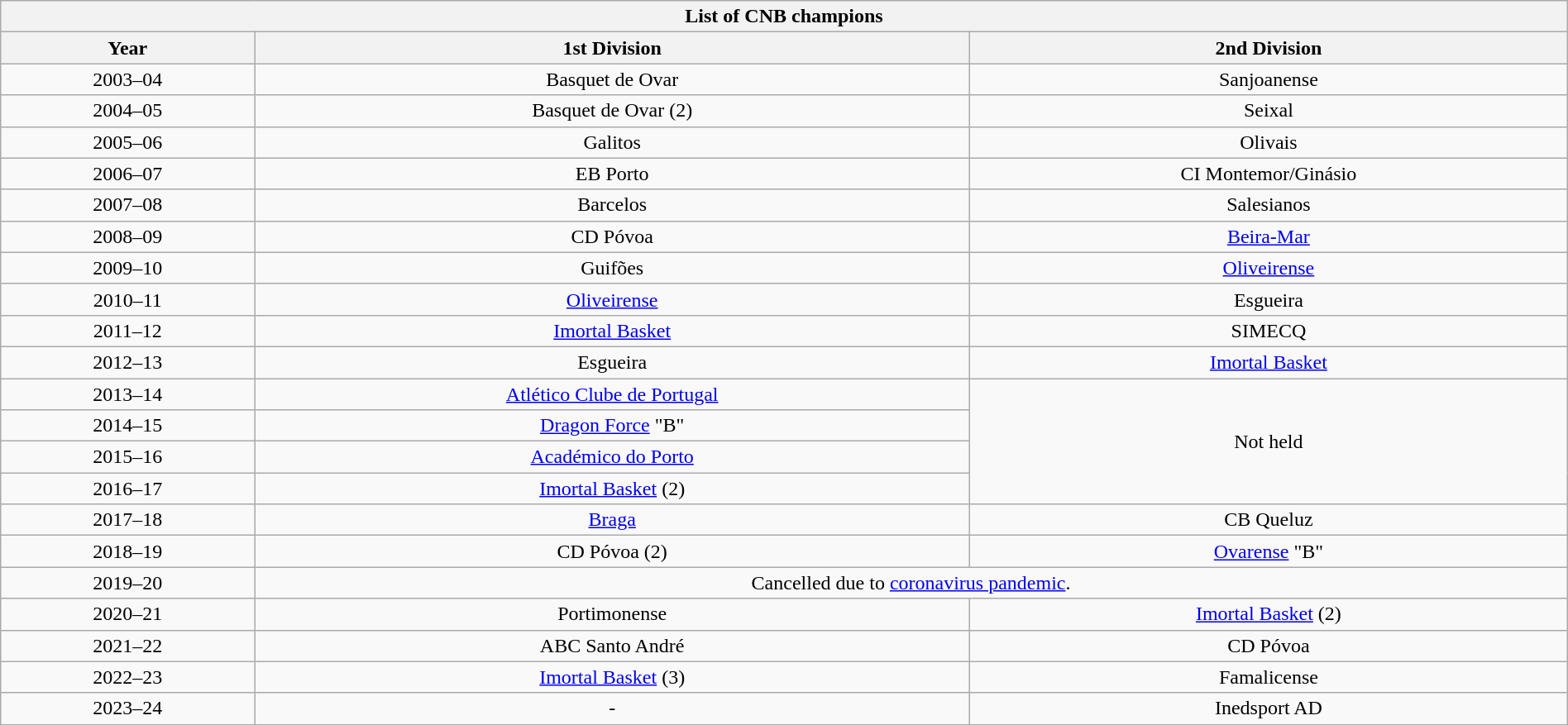<table class="wikitable" width="100%" style="text-align: center;">
<tr>
<th colspan="3">List of CNB champions</th>
</tr>
<tr>
<th>Year</th>
<th>1st Division </th>
<th>2nd Division </th>
</tr>
<tr>
<td>2003–04</td>
<td>Basquet de Ovar</td>
<td>Sanjoanense</td>
</tr>
<tr>
<td>2004–05</td>
<td>Basquet de Ovar (2)</td>
<td>Seixal</td>
</tr>
<tr>
<td>2005–06</td>
<td>Galitos</td>
<td>Olivais</td>
</tr>
<tr>
<td>2006–07</td>
<td>EB Porto</td>
<td>CI Montemor/Ginásio</td>
</tr>
<tr>
<td>2007–08</td>
<td>Barcelos</td>
<td>Salesianos</td>
</tr>
<tr>
<td>2008–09</td>
<td>CD Póvoa</td>
<td><a href='#'>Beira-Mar</a></td>
</tr>
<tr>
<td>2009–10</td>
<td>Guifões</td>
<td><a href='#'>Oliveirense</a></td>
</tr>
<tr>
<td>2010–11</td>
<td><a href='#'>Oliveirense</a></td>
<td>Esgueira</td>
</tr>
<tr>
<td>2011–12</td>
<td><a href='#'>Imortal Basket</a></td>
<td>SIMECQ</td>
</tr>
<tr>
<td>2012–13</td>
<td>Esgueira</td>
<td><a href='#'>Imortal Basket</a></td>
</tr>
<tr>
<td>2013–14</td>
<td><a href='#'>Atlético Clube de Portugal</a></td>
<td rowspan="4">Not held</td>
</tr>
<tr>
<td>2014–15</td>
<td><a href='#'>Dragon Force</a> "B"</td>
</tr>
<tr>
<td>2015–16</td>
<td><a href='#'>Académico do Porto</a></td>
</tr>
<tr>
<td>2016–17</td>
<td><a href='#'>Imortal Basket</a> (2)</td>
</tr>
<tr>
<td>2017–18</td>
<td><a href='#'>Braga</a></td>
<td>CB Queluz</td>
</tr>
<tr>
<td>2018–19</td>
<td>CD Póvoa (2)</td>
<td><a href='#'>Ovarense</a> "B"</td>
</tr>
<tr>
<td>2019–20</td>
<td colspan="2">Cancelled due to <a href='#'>coronavirus pandemic</a>.</td>
</tr>
<tr>
<td>2020–21</td>
<td>Portimonense</td>
<td><a href='#'>Imortal Basket</a> (2)</td>
</tr>
<tr>
<td>2021–22</td>
<td>ABC Santo André</td>
<td>CD Póvoa</td>
</tr>
<tr>
<td>2022–23</td>
<td><a href='#'>Imortal Basket</a> (3)</td>
<td>Famalicense</td>
</tr>
<tr>
<td>2023–24</td>
<td>-</td>
<td>Inedsport AD</td>
</tr>
</table>
